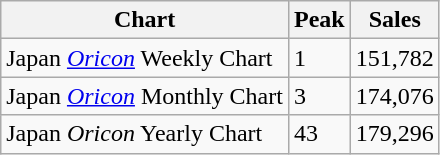<table class="wikitable sortable">
<tr>
<th>Chart</th>
<th>Peak</th>
<th>Sales</th>
</tr>
<tr>
<td>Japan <em><a href='#'>Oricon</a></em> Weekly Chart</td>
<td>1</td>
<td>151,782</td>
</tr>
<tr>
<td>Japan <em><a href='#'>Oricon</a></em> Monthly Chart</td>
<td>3</td>
<td>174,076</td>
</tr>
<tr>
<td>Japan <em>Oricon</em> Yearly Chart</td>
<td>43</td>
<td>179,296</td>
</tr>
</table>
